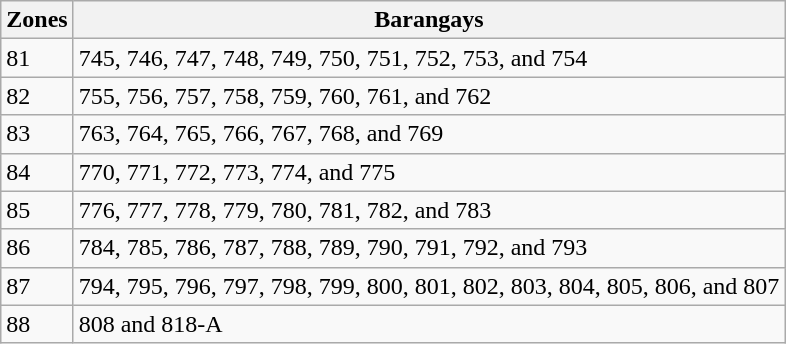<table class="wikitable">
<tr>
<th>Zones</th>
<th>Barangays</th>
</tr>
<tr>
<td>81</td>
<td>745, 746, 747, 748, 749, 750, 751, 752, 753, and 754</td>
</tr>
<tr>
<td>82</td>
<td>755, 756, 757, 758, 759, 760, 761, and 762</td>
</tr>
<tr>
<td>83</td>
<td>763, 764, 765, 766, 767, 768, and 769</td>
</tr>
<tr>
<td>84</td>
<td>770, 771, 772, 773, 774, and 775</td>
</tr>
<tr>
<td>85</td>
<td>776, 777, 778, 779, 780, 781, 782, and 783</td>
</tr>
<tr>
<td>86</td>
<td>784, 785, 786, 787, 788, 789, 790, 791, 792, and 793</td>
</tr>
<tr>
<td>87</td>
<td>794, 795, 796, 797, 798, 799, 800, 801, 802, 803, 804, 805, 806, and 807</td>
</tr>
<tr>
<td>88</td>
<td>808 and 818-A</td>
</tr>
</table>
